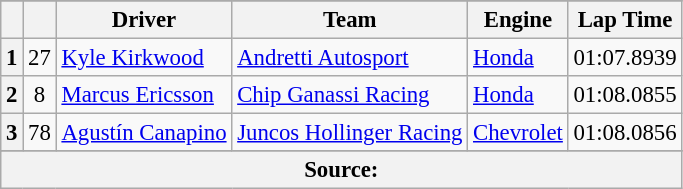<table class="wikitable" style="font-size:95%;">
<tr>
</tr>
<tr>
<th></th>
<th></th>
<th>Driver</th>
<th>Team</th>
<th>Engine</th>
<th>Lap Time</th>
</tr>
<tr>
<th>1</th>
<td align="center">27</td>
<td> <a href='#'>Kyle Kirkwood</a></td>
<td><a href='#'>Andretti Autosport</a></td>
<td><a href='#'>Honda</a></td>
<td>01:07.8939</td>
</tr>
<tr>
<th>2</th>
<td align="center">8</td>
<td> <a href='#'>Marcus Ericsson</a></td>
<td><a href='#'>Chip Ganassi Racing</a></td>
<td><a href='#'>Honda</a></td>
<td>01:08.0855</td>
</tr>
<tr>
<th>3</th>
<td align="center">78</td>
<td> <a href='#'>Agustín Canapino</a> <strong></strong></td>
<td><a href='#'>Juncos Hollinger Racing</a></td>
<td><a href='#'>Chevrolet</a></td>
<td>01:08.0856</td>
</tr>
<tr>
</tr>
<tr class="sortbottom">
<th colspan="6">Source:</th>
</tr>
</table>
